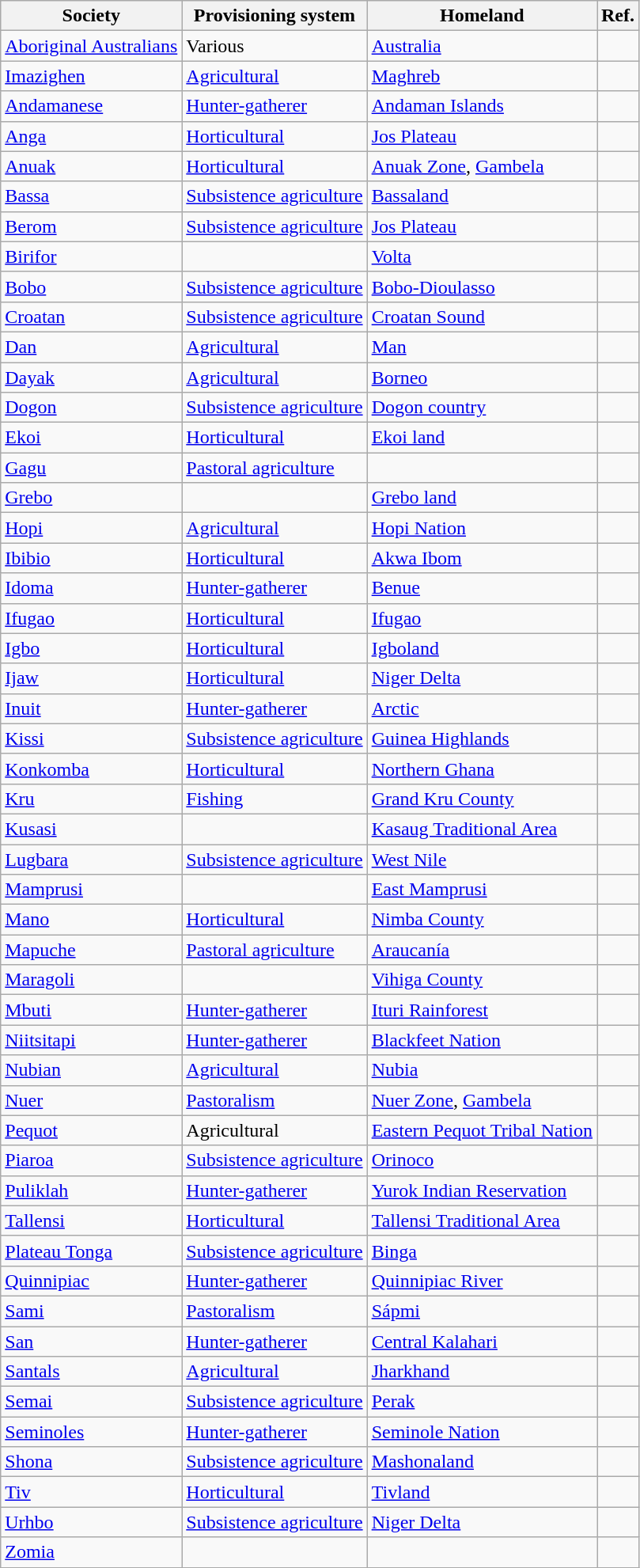<table class="wikitable sortable">
<tr>
<th scope="col">Society</th>
<th scope="col">Provisioning system</th>
<th scope="col">Homeland</th>
<th scope="col">Ref.</th>
</tr>
<tr>
<td><a href='#'>Aboriginal Australians</a></td>
<td>Various</td>
<td><a href='#'>Australia</a></td>
<td></td>
</tr>
<tr>
<td><a href='#'>Imazighen</a></td>
<td><a href='#'>Agricultural</a></td>
<td><a href='#'>Maghreb</a></td>
<td></td>
</tr>
<tr>
<td><a href='#'>Andamanese</a></td>
<td><a href='#'>Hunter-gatherer</a></td>
<td><a href='#'>Andaman Islands</a></td>
<td></td>
</tr>
<tr>
<td><a href='#'>Anga</a></td>
<td><a href='#'>Horticultural</a></td>
<td><a href='#'>Jos Plateau</a></td>
<td></td>
</tr>
<tr>
<td><a href='#'>Anuak</a></td>
<td><a href='#'>Horticultural</a></td>
<td><a href='#'>Anuak Zone</a>, <a href='#'>Gambela</a></td>
<td></td>
</tr>
<tr>
<td><a href='#'>Bassa</a></td>
<td><a href='#'>Subsistence agriculture</a></td>
<td><a href='#'>Bassaland</a></td>
<td></td>
</tr>
<tr>
<td><a href='#'>Berom</a></td>
<td><a href='#'>Subsistence agriculture</a></td>
<td><a href='#'>Jos Plateau</a></td>
<td></td>
</tr>
<tr>
<td><a href='#'>Birifor</a></td>
<td></td>
<td><a href='#'>Volta</a></td>
<td></td>
</tr>
<tr>
<td><a href='#'>Bobo</a></td>
<td><a href='#'>Subsistence agriculture</a></td>
<td><a href='#'>Bobo-Dioulasso</a></td>
<td></td>
</tr>
<tr>
<td><a href='#'>Croatan</a></td>
<td><a href='#'>Subsistence agriculture</a></td>
<td><a href='#'>Croatan Sound</a></td>
<td></td>
</tr>
<tr>
<td><a href='#'>Dan</a></td>
<td><a href='#'>Agricultural</a></td>
<td><a href='#'>Man</a></td>
<td></td>
</tr>
<tr>
<td><a href='#'>Dayak</a></td>
<td><a href='#'>Agricultural</a></td>
<td><a href='#'>Borneo</a></td>
<td></td>
</tr>
<tr>
<td><a href='#'>Dogon</a></td>
<td><a href='#'>Subsistence agriculture</a></td>
<td><a href='#'>Dogon country</a></td>
<td></td>
</tr>
<tr>
<td><a href='#'>Ekoi</a></td>
<td><a href='#'>Horticultural</a></td>
<td><a href='#'>Ekoi land</a></td>
<td></td>
</tr>
<tr>
<td><a href='#'>Gagu</a></td>
<td><a href='#'>Pastoral agriculture</a></td>
<td></td>
<td></td>
</tr>
<tr>
<td><a href='#'>Grebo</a></td>
<td></td>
<td><a href='#'>Grebo land</a></td>
<td></td>
</tr>
<tr>
<td><a href='#'>Hopi</a></td>
<td><a href='#'>Agricultural</a></td>
<td><a href='#'>Hopi Nation</a></td>
<td></td>
</tr>
<tr>
<td><a href='#'>Ibibio</a></td>
<td><a href='#'>Horticultural</a></td>
<td><a href='#'>Akwa Ibom</a></td>
<td></td>
</tr>
<tr>
<td><a href='#'>Idoma</a></td>
<td><a href='#'>Hunter-gatherer</a></td>
<td><a href='#'>Benue</a></td>
<td></td>
</tr>
<tr>
<td><a href='#'>Ifugao</a></td>
<td><a href='#'>Horticultural</a></td>
<td><a href='#'>Ifugao</a></td>
<td></td>
</tr>
<tr>
<td><a href='#'>Igbo</a></td>
<td><a href='#'>Horticultural</a></td>
<td><a href='#'>Igboland</a></td>
<td></td>
</tr>
<tr>
<td><a href='#'>Ijaw</a></td>
<td><a href='#'>Horticultural</a></td>
<td><a href='#'>Niger Delta</a></td>
<td></td>
</tr>
<tr>
<td><a href='#'>Inuit</a></td>
<td><a href='#'>Hunter-gatherer</a></td>
<td><a href='#'>Arctic</a></td>
<td></td>
</tr>
<tr>
<td><a href='#'>Kissi</a></td>
<td><a href='#'>Subsistence agriculture</a></td>
<td><a href='#'>Guinea Highlands</a></td>
<td></td>
</tr>
<tr>
<td><a href='#'>Konkomba</a></td>
<td><a href='#'>Horticultural</a></td>
<td><a href='#'>Northern Ghana</a></td>
<td></td>
</tr>
<tr>
<td><a href='#'>Kru</a></td>
<td><a href='#'>Fishing</a></td>
<td><a href='#'>Grand Kru County</a></td>
<td></td>
</tr>
<tr>
<td><a href='#'>Kusasi</a></td>
<td></td>
<td><a href='#'>Kasaug Traditional Area</a></td>
<td></td>
</tr>
<tr>
<td><a href='#'>Lugbara</a></td>
<td><a href='#'>Subsistence agriculture</a></td>
<td><a href='#'>West Nile</a></td>
<td></td>
</tr>
<tr>
<td><a href='#'>Mamprusi</a></td>
<td></td>
<td><a href='#'>East Mamprusi</a></td>
<td></td>
</tr>
<tr>
<td><a href='#'>Mano</a></td>
<td><a href='#'>Horticultural</a></td>
<td><a href='#'>Nimba County</a></td>
<td></td>
</tr>
<tr>
<td><a href='#'>Mapuche</a></td>
<td><a href='#'>Pastoral agriculture</a></td>
<td><a href='#'>Araucanía</a></td>
<td></td>
</tr>
<tr>
<td><a href='#'>Maragoli</a></td>
<td></td>
<td><a href='#'>Vihiga County</a></td>
<td></td>
</tr>
<tr>
<td><a href='#'>Mbuti</a></td>
<td><a href='#'>Hunter-gatherer</a></td>
<td><a href='#'>Ituri Rainforest</a></td>
<td></td>
</tr>
<tr>
<td><a href='#'>Niitsitapi</a></td>
<td><a href='#'>Hunter-gatherer</a></td>
<td><a href='#'>Blackfeet Nation</a></td>
<td></td>
</tr>
<tr>
<td><a href='#'>Nubian</a></td>
<td><a href='#'>Agricultural</a></td>
<td><a href='#'>Nubia</a></td>
<td></td>
</tr>
<tr>
<td><a href='#'>Nuer</a></td>
<td><a href='#'>Pastoralism</a></td>
<td><a href='#'>Nuer Zone</a>, <a href='#'>Gambela</a></td>
<td></td>
</tr>
<tr>
<td><a href='#'>Pequot</a></td>
<td>Agricultural</td>
<td><a href='#'>Eastern Pequot Tribal Nation</a></td>
<td></td>
</tr>
<tr>
<td><a href='#'>Piaroa</a></td>
<td><a href='#'>Subsistence agriculture</a></td>
<td><a href='#'>Orinoco</a></td>
<td></td>
</tr>
<tr>
<td><a href='#'>Puliklah</a></td>
<td><a href='#'>Hunter-gatherer</a></td>
<td><a href='#'>Yurok Indian Reservation</a></td>
<td></td>
</tr>
<tr>
<td><a href='#'>Tallensi</a></td>
<td><a href='#'>Horticultural</a></td>
<td><a href='#'>Tallensi Traditional Area</a></td>
<td></td>
</tr>
<tr>
<td><a href='#'>Plateau Tonga</a></td>
<td><a href='#'>Subsistence agriculture</a></td>
<td><a href='#'>Binga</a></td>
<td></td>
</tr>
<tr>
<td><a href='#'>Quinnipiac</a></td>
<td><a href='#'>Hunter-gatherer</a></td>
<td><a href='#'>Quinnipiac River</a></td>
<td></td>
</tr>
<tr>
<td><a href='#'>Sami</a></td>
<td><a href='#'>Pastoralism</a></td>
<td><a href='#'>Sápmi</a></td>
<td></td>
</tr>
<tr>
<td><a href='#'>San</a></td>
<td><a href='#'>Hunter-gatherer</a></td>
<td><a href='#'>Central Kalahari</a></td>
<td></td>
</tr>
<tr>
<td><a href='#'>Santals</a></td>
<td><a href='#'>Agricultural</a></td>
<td><a href='#'>Jharkhand</a></td>
<td></td>
</tr>
<tr>
<td><a href='#'>Semai</a></td>
<td><a href='#'>Subsistence agriculture</a></td>
<td><a href='#'>Perak</a></td>
<td></td>
</tr>
<tr>
<td><a href='#'>Seminoles</a></td>
<td><a href='#'>Hunter-gatherer</a></td>
<td><a href='#'>Seminole Nation</a></td>
<td></td>
</tr>
<tr>
<td><a href='#'>Shona</a></td>
<td><a href='#'>Subsistence agriculture</a></td>
<td><a href='#'>Mashonaland</a></td>
<td></td>
</tr>
<tr>
<td><a href='#'>Tiv</a></td>
<td><a href='#'>Horticultural</a></td>
<td><a href='#'>Tivland</a></td>
<td></td>
</tr>
<tr>
<td><a href='#'>Urhbo</a></td>
<td><a href='#'>Subsistence agriculture</a></td>
<td><a href='#'>Niger Delta</a></td>
<td></td>
</tr>
<tr>
<td><a href='#'>Zomia</a></td>
<td></td>
<td></td>
<td></td>
</tr>
</table>
